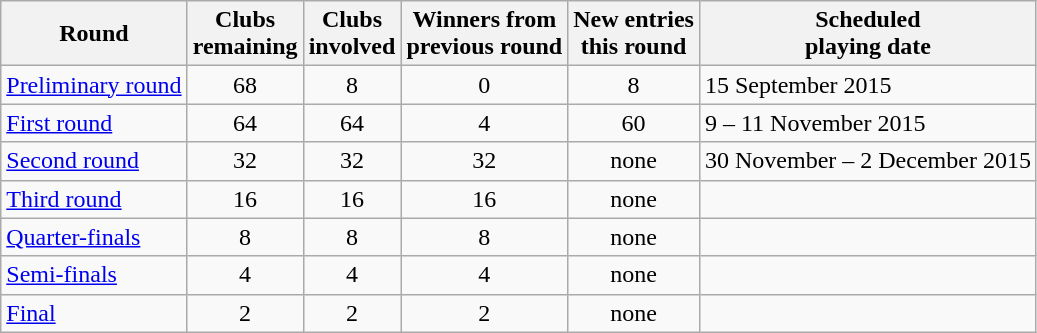<table class="wikitable">
<tr>
<th>Round</th>
<th>Clubs<br>remaining</th>
<th>Clubs<br>involved</th>
<th>Winners from<br>previous round</th>
<th>New entries<br>this round</th>
<th>Scheduled<br>playing date</th>
</tr>
<tr>
<td><a href='#'>Preliminary round</a></td>
<td style="text-align:center;">68</td>
<td style="text-align:center;">8</td>
<td style="text-align:center;">0</td>
<td style="text-align:center;">8</td>
<td>15 September 2015</td>
</tr>
<tr>
<td><a href='#'>First round</a></td>
<td style="text-align:center;">64</td>
<td style="text-align:center;">64</td>
<td style="text-align:center;">4</td>
<td style="text-align:center;">60</td>
<td>9 – 11 November 2015</td>
</tr>
<tr>
<td><a href='#'>Second round</a></td>
<td style="text-align:center;">32</td>
<td style="text-align:center;">32</td>
<td style="text-align:center;">32</td>
<td style="text-align:center;">none</td>
<td>30 November – 2 December 2015</td>
</tr>
<tr>
<td><a href='#'>Third round</a></td>
<td style="text-align:center;">16</td>
<td style="text-align:center;">16</td>
<td style="text-align:center;">16</td>
<td style="text-align:center;">none</td>
<td></td>
</tr>
<tr>
<td><a href='#'>Quarter-finals</a></td>
<td style="text-align:center;">8</td>
<td style="text-align:center;">8</td>
<td style="text-align:center;">8</td>
<td style="text-align:center;">none</td>
<td></td>
</tr>
<tr>
<td><a href='#'>Semi-finals</a></td>
<td style="text-align:center;">4</td>
<td style="text-align:center;">4</td>
<td style="text-align:center;">4</td>
<td style="text-align:center;">none</td>
<td></td>
</tr>
<tr>
<td><a href='#'>Final</a></td>
<td style="text-align:center;">2</td>
<td style="text-align:center;">2</td>
<td style="text-align:center;">2</td>
<td style="text-align:center;">none</td>
<td></td>
</tr>
</table>
